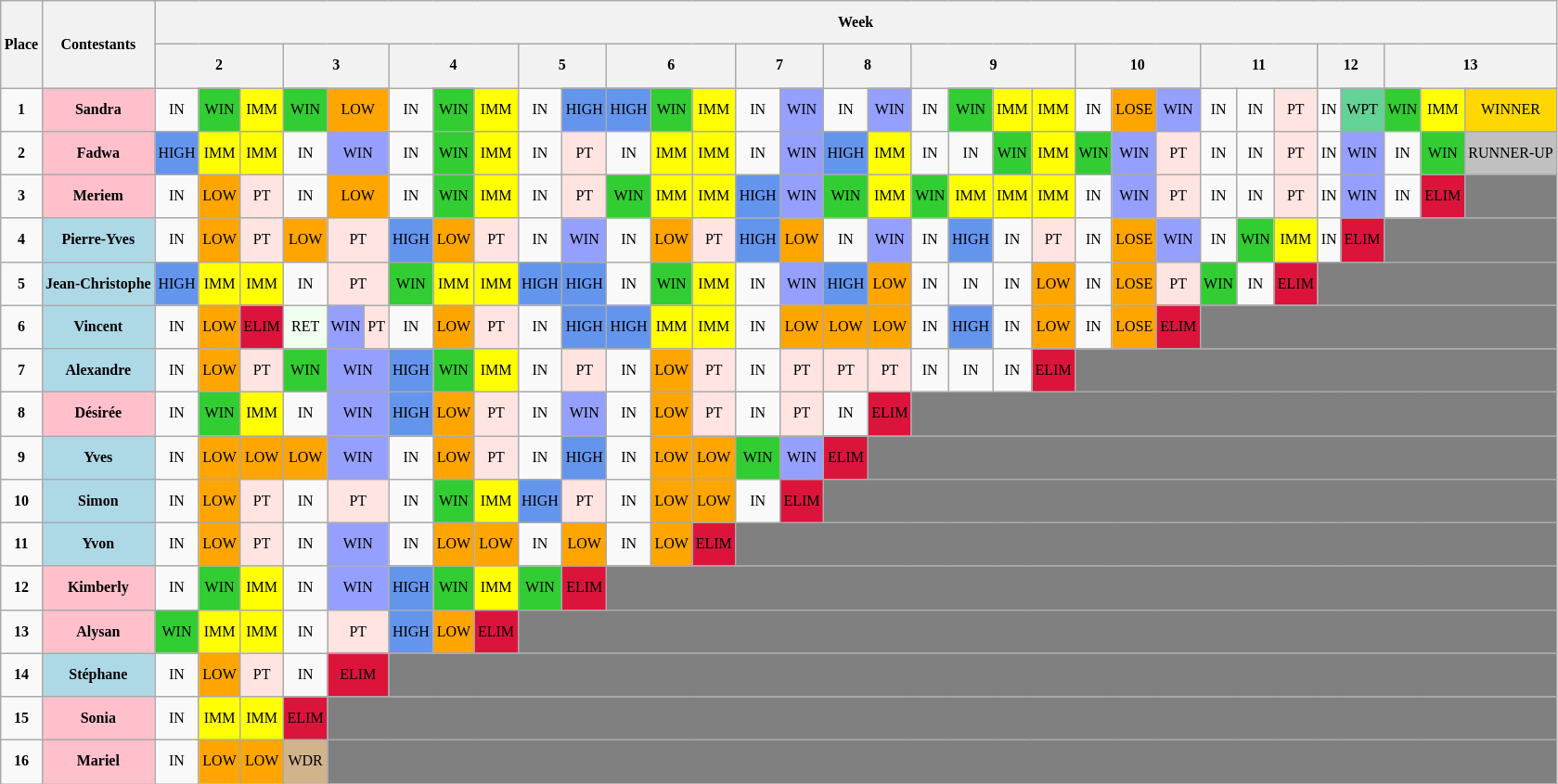<table class="wikitable" style="text-align: center; font-size: 8pt; line-height:26px;">
<tr>
<th rowspan="2"><strong>Place</strong></th>
<th rowspan="2"><strong>Contestants</strong></th>
<th colspan="33"><strong>Week</strong></th>
</tr>
<tr>
<th colspan="3"><strong>2</strong></th>
<th colspan="3"><strong>3</strong></th>
<th colspan="3"><strong>4</strong></th>
<th colspan="2"><strong>5</strong></th>
<th colspan="3"><strong>6</strong></th>
<th colspan="2"><strong>7</strong></th>
<th colspan="2"><strong>8</strong></th>
<th colspan="4"><strong>9</strong></th>
<th colspan="3"><strong>10</strong></th>
<th colspan="3"><strong>11</strong></th>
<th colspan="2"><strong>12</strong></th>
<th colspan="3"><strong>13</strong></th>
</tr>
<tr>
<td><strong>1</strong></td>
<td style="background:pink;"><strong>Sandra</strong></td>
<td>IN</td>
<td style="background:limegreen;">WIN</td>
<td style="background:yellow;">IMM</td>
<td style="background:limegreen;">WIN</td>
<td colspan="2" style="background:orange;">LOW</td>
<td>IN</td>
<td style="background:limegreen;">WIN</td>
<td style="background:yellow;">IMM</td>
<td>IN</td>
<td style="background:cornflowerblue;">HIGH</td>
<td style="background:cornflowerblue;">HIGH</td>
<td style="background:limegreen;">WIN</td>
<td style="background:yellow;">IMM</td>
<td>IN</td>
<td style="background:#959FFD;">WIN</td>
<td>IN</td>
<td style="background:#959FFD;">WIN</td>
<td>IN</td>
<td style="background:limegreen;">WIN</td>
<td style="background:yellow;">IMM</td>
<td style="background:yellow;">IMM</td>
<td>IN</td>
<td style="background:orange;">LOSE</td>
<td style="background:#959FFD;">WIN</td>
<td>IN</td>
<td>IN</td>
<td style="background:mistyrose;">PT</td>
<td>IN</td>
<td style="background:#63d297;">WPT</td>
<td style="background:limegreen;">WIN</td>
<td style="background:yellow;">IMM</td>
<td style="background:gold;">WINNER</td>
</tr>
<tr>
<td><strong>2</strong></td>
<td style="background:pink;"><strong>Fadwa</strong></td>
<td style="background:cornflowerblue;">HIGH</td>
<td style="background:yellow;">IMM</td>
<td style="background:yellow;">IMM</td>
<td>IN</td>
<td colspan="2" style="background:#959FFD;">WIN</td>
<td>IN</td>
<td style="background:limegreen;">WIN</td>
<td style="background:yellow;">IMM</td>
<td>IN</td>
<td style="background:mistyrose;">PT</td>
<td>IN</td>
<td style="background:yellow;">IMM</td>
<td style="background:yellow;">IMM</td>
<td>IN</td>
<td style="background:#959FFD;">WIN</td>
<td style="background:cornflowerblue;">HIGH</td>
<td style="background:yellow;">IMM</td>
<td>IN</td>
<td>IN</td>
<td style="background:limegreen;">WIN</td>
<td style="background:yellow;">IMM</td>
<td style="background:limegreen;">WIN</td>
<td style="background:#959FFD;">WIN</td>
<td style="background:mistyrose;">PT</td>
<td>IN</td>
<td>IN</td>
<td style="background:mistyrose;">PT</td>
<td>IN</td>
<td style="background:#959FFD;">WIN</td>
<td>IN</td>
<td style="background:limegreen;">WIN</td>
<td style="background:silver; white-space:nowrap;">RUNNER-UP</td>
</tr>
<tr>
<td><strong>3</strong></td>
<td style="background:pink;"><strong>Meriem</strong></td>
<td>IN</td>
<td style="background:orange;">LOW</td>
<td style="background:mistyrose;">PT</td>
<td>IN</td>
<td colspan="2" style="background:orange;">LOW</td>
<td>IN</td>
<td style="background:limegreen;">WIN</td>
<td style="background:yellow;">IMM</td>
<td>IN</td>
<td style="background:mistyrose;">PT</td>
<td style="background:limegreen;">WIN</td>
<td style="background:yellow;">IMM</td>
<td style="background:yellow;">IMM</td>
<td style="background:cornflowerblue;">HIGH</td>
<td style="background:#959FFD;">WIN</td>
<td style="background:limegreen;">WIN</td>
<td style="background:yellow;">IMM</td>
<td style="background:limegreen;">WIN</td>
<td style="background:yellow;">IMM</td>
<td style="background:yellow;">IMM</td>
<td style="background:yellow;">IMM</td>
<td>IN</td>
<td style="background:#959FFD;">WIN</td>
<td style="background:mistyrose;">PT</td>
<td>IN</td>
<td>IN</td>
<td style="background:mistyrose;">PT</td>
<td>IN</td>
<td style="background:#959FFD;">WIN</td>
<td>IN</td>
<td style="background:crimson;">ELIM</td>
<td style="background:grey;"></td>
</tr>
<tr>
<td><strong>4</strong></td>
<td style="background:lightblue; white-space:nowrap;"><strong>Pierre-Yves</strong></td>
<td>IN</td>
<td style="background:orange;">LOW</td>
<td style="background:mistyrose;">PT</td>
<td style="background:orange;">LOW</td>
<td colspan="2" style="background:mistyrose;">PT</td>
<td style="background:cornflowerblue;">HIGH</td>
<td style="background:orange;">LOW</td>
<td style="background:mistyrose;">PT</td>
<td>IN</td>
<td style="background:#959FFD;">WIN</td>
<td>IN</td>
<td style="background:orange;">LOW</td>
<td style="background:mistyrose;">PT</td>
<td style="background:cornflowerblue;">HIGH</td>
<td style="background:orange;">LOW</td>
<td>IN</td>
<td style="background:#959FFD;">WIN</td>
<td>IN</td>
<td style="background:cornflowerblue;">HIGH</td>
<td>IN</td>
<td style="background:mistyrose;">PT</td>
<td>IN</td>
<td style="background:orange;">LOSE</td>
<td style="background:#959FFD;">WIN</td>
<td>IN</td>
<td style="background:limegreen;">WIN</td>
<td style="background:yellow;">IMM</td>
<td>IN</td>
<td style="background:crimson;">ELIM</td>
<td colspan="3" style="background:grey;"></td>
</tr>
<tr>
<td><strong>5</strong></td>
<td style="background:lightblue; white-space:nowrap;"><strong>Jean-Christophe</strong></td>
<td style="background:cornflowerblue;">HIGH</td>
<td style="background:yellow;">IMM</td>
<td style="background:yellow;">IMM</td>
<td>IN</td>
<td colspan="2" style="background:mistyrose;">PT</td>
<td style="background:limegreen;">WIN</td>
<td style="background:yellow;">IMM</td>
<td style="background:yellow;">IMM</td>
<td style="background:cornflowerblue;">HIGH</td>
<td style="background:cornflowerblue;">HIGH</td>
<td>IN</td>
<td style="background:limegreen;">WIN</td>
<td style="background:yellow;">IMM</td>
<td>IN</td>
<td style="background:#959FFD;">WIN</td>
<td style="background:cornflowerblue;">HIGH</td>
<td style="background:orange;">LOW</td>
<td>IN</td>
<td>IN</td>
<td>IN</td>
<td style="background:orange;">LOW</td>
<td>IN</td>
<td style="background:orange;">LOSE</td>
<td style="background:mistyrose;">PT</td>
<td style="background:limegreen;">WIN</td>
<td>IN</td>
<td style="background:crimson;">ELIM</td>
<td colspan="5" style="background:grey;"></td>
</tr>
<tr>
<td><strong>6</strong></td>
<td style="background:lightblue;"><strong>Vincent</strong></td>
<td>IN</td>
<td style="background:orange;">LOW</td>
<td style="background:crimson;">ELIM</td>
<td style="background:honeydew;">RET</td>
<td style="background:#959FFD;">WIN</td>
<td style="background:mistyrose;">PT</td>
<td>IN</td>
<td style="background:orange;">LOW</td>
<td style="background:mistyrose;">PT</td>
<td>IN</td>
<td style="background:cornflowerblue;">HIGH</td>
<td style="background:cornflowerblue;">HIGH</td>
<td style="background:yellow;">IMM</td>
<td style="background:yellow;">IMM</td>
<td>IN</td>
<td style="background:orange;">LOW</td>
<td style="background:orange;">LOW</td>
<td style="background:orange;">LOW</td>
<td>IN</td>
<td style="background:cornflowerblue;">HIGH</td>
<td>IN</td>
<td style="background:orange;">LOW</td>
<td>IN</td>
<td style="background:orange;">LOSE</td>
<td style="background:crimson;">ELIM</td>
<td colspan="8" style="background:grey;"></td>
</tr>
<tr>
<td><strong>7</strong></td>
<td style="background:lightblue;"><strong>Alexandre</strong></td>
<td>IN</td>
<td style="background:orange;">LOW</td>
<td style="background:mistyrose;">PT</td>
<td style="background:limegreen;">WIN</td>
<td colspan="2" style="background:#959FFD;">WIN</td>
<td style="background:cornflowerblue;">HIGH</td>
<td style="background:limegreen;">WIN</td>
<td style="background:yellow;">IMM</td>
<td>IN</td>
<td style="background:mistyrose;">PT</td>
<td>IN</td>
<td style="background:orange;">LOW</td>
<td style="background:mistyrose;">PT</td>
<td>IN</td>
<td style="background:mistyrose;">PT</td>
<td style="background:mistyrose;">PT</td>
<td style="background:mistyrose;">PT</td>
<td>IN</td>
<td>IN</td>
<td>IN</td>
<td style="background:crimson;">ELIM</td>
<td colspan="11" style="background:grey;"></td>
</tr>
<tr>
<td><strong>8</strong></td>
<td style="background:pink;"><strong>Désirée</strong></td>
<td>IN</td>
<td style="background:limegreen;">WIN</td>
<td style="background:yellow;">IMM</td>
<td>IN</td>
<td colspan="2" style="background:#959FFD;">WIN</td>
<td style="background:cornflowerblue;">HIGH</td>
<td style="background:orange;">LOW</td>
<td style="background:mistyrose;">PT</td>
<td>IN</td>
<td style="background:#959FFD;">WIN</td>
<td>IN</td>
<td style="background:orange;">LOW</td>
<td style="background:mistyrose;">PT</td>
<td>IN</td>
<td style="background:mistyrose;">PT</td>
<td>IN</td>
<td style="background:crimson;">ELIM</td>
<td colspan="15" style="background:grey;"></td>
</tr>
<tr>
<td><strong>9</strong></td>
<td style="background:lightblue;"><strong>Yves</strong></td>
<td>IN</td>
<td style="background:orange;">LOW</td>
<td style="background:orange;">LOW</td>
<td style="background:orange;">LOW</td>
<td colspan="2" style="background:#959FFD;">WIN</td>
<td>IN</td>
<td style="background:orange;">LOW</td>
<td style="background:mistyrose;">PT</td>
<td>IN</td>
<td style="background:cornflowerblue;">HIGH</td>
<td>IN</td>
<td style="background:orange;">LOW</td>
<td style="background:orange;">LOW</td>
<td style="background:limegreen;">WIN</td>
<td style="background:#959FFD;">WIN</td>
<td style="background:crimson;">ELIM</td>
<td colspan="16" style="background:grey;"></td>
</tr>
<tr>
<td><strong>10</strong></td>
<td style="background:lightblue;"><strong>Simon</strong></td>
<td>IN</td>
<td style="background:orange;">LOW</td>
<td style="background:mistyrose;">PT</td>
<td>IN</td>
<td colspan="2" style="background:mistyrose;">PT</td>
<td>IN</td>
<td style="background:limegreen;">WIN</td>
<td style="background:yellow;">IMM</td>
<td style="background:cornflowerblue;">HIGH</td>
<td style="background:mistyrose;">PT</td>
<td>IN</td>
<td style="background:orange;">LOW</td>
<td style="background:orange;">LOW</td>
<td>IN</td>
<td style="background:crimson;">ELIM</td>
<td colspan="17" style="background:grey;"></td>
</tr>
<tr>
<td><strong>11</strong></td>
<td style="background:lightblue;"><strong>Yvon</strong></td>
<td>IN</td>
<td style="background:orange;">LOW</td>
<td style="background:mistyrose;">PT</td>
<td>IN</td>
<td colspan="2" style="background:#959FFD;">WIN</td>
<td>IN</td>
<td style="background:orange;">LOW</td>
<td style="background:orange;">LOW</td>
<td>IN</td>
<td style="background:orange;">LOW</td>
<td>IN</td>
<td style="background:orange;">LOW</td>
<td style="background:crimson;">ELIM</td>
<td colspan="19" style="background:grey;"></td>
</tr>
<tr>
<td><strong>12</strong></td>
<td style="background:pink;"><strong>Kimberly</strong></td>
<td>IN</td>
<td style="background:limegreen;">WIN</td>
<td style="background:yellow;">IMM</td>
<td>IN</td>
<td colspan="2" style="background:#959FFD;">WIN</td>
<td style="background:cornflowerblue;">HIGH</td>
<td style="background:limegreen;">WIN</td>
<td style="background:yellow;">IMM</td>
<td style="background:limegreen;">WIN</td>
<td style="background:crimson;">ELIM</td>
<td colspan="22" style="background:grey;"></td>
</tr>
<tr>
<td><strong>13</strong></td>
<td style="background:pink;"><strong>Alysan</strong></td>
<td style="background:limegreen;">WIN</td>
<td style="background:yellow;">IMM</td>
<td style="background:yellow;">IMM</td>
<td>IN</td>
<td colspan="2" style="background:mistyrose;">PT</td>
<td style="background:cornflowerblue;">HIGH</td>
<td style="background:orange;">LOW</td>
<td style="background:crimson;">ELIM</td>
<td colspan="24" style="background:grey;"></td>
</tr>
<tr>
<td><strong>14</strong></td>
<td style="background:lightblue;"><strong>Stéphane</strong></td>
<td>IN</td>
<td style="background:orange;">LOW</td>
<td style="background:mistyrose;">PT</td>
<td>IN</td>
<td colspan="2" style="background:crimson;">ELIM</td>
<td colspan="27" style="background:grey;"></td>
</tr>
<tr>
<td><strong>15</strong></td>
<td style="background:pink;"><strong>Sonia</strong></td>
<td>IN</td>
<td style="background:yellow;">IMM</td>
<td style="background:yellow;">IMM</td>
<td style="background:crimson;">ELIM</td>
<td colspan="29" style="background:grey;"></td>
</tr>
<tr>
<td><strong>16</strong></td>
<td style="background:pink;"><strong>Mariel</strong></td>
<td>IN</td>
<td style="background:orange;">LOW</td>
<td style="background:orange;">LOW</td>
<td style="background:tan;">WDR</td>
<td colspan="29" style="background:grey;"></td>
</tr>
</table>
